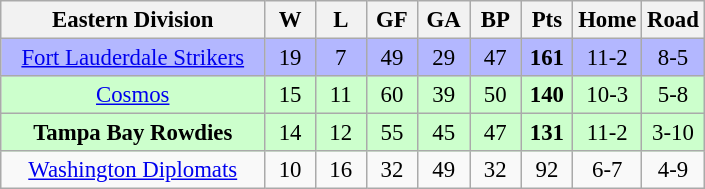<table class="wikitable"  style="width:470px; font-size:95%; text-align:center;">
<tr>
<th style="width:40%;">Eastern Division</th>
<th style="width:7.5%;">W</th>
<th style="width:7.5%;">L</th>
<th style="width:7.5%;">GF</th>
<th style="width:7.5%;">GA</th>
<th style="width:7.5%;">BP</th>
<th style="width:7.5%;">Pts</th>
<th style="width:7.5%;">Home</th>
<th style="width:7.5%;">Road</th>
</tr>
<tr style="background:#b3b7ff;">
<td><a href='#'>Fort Lauderdale Strikers</a></td>
<td>19</td>
<td>7</td>
<td>49</td>
<td>29</td>
<td>47</td>
<td><strong>161</strong></td>
<td>11-2</td>
<td>8-5</td>
</tr>
<tr style="background:#cfc;">
<td><a href='#'>Cosmos</a></td>
<td>15</td>
<td>11</td>
<td>60</td>
<td>39</td>
<td>50</td>
<td><strong>140</strong></td>
<td>10-3</td>
<td>5-8</td>
</tr>
<tr style="background:#cfc;">
<td><strong>Tampa Bay Rowdies</strong></td>
<td>14</td>
<td>12</td>
<td>55</td>
<td>45</td>
<td>47</td>
<td><strong>131</strong></td>
<td>11-2</td>
<td>3-10</td>
</tr>
<tr>
<td><a href='#'>Washington Diplomats</a></td>
<td>10</td>
<td>16</td>
<td>32</td>
<td>49</td>
<td>32</td>
<td>92</td>
<td>6-7</td>
<td>4-9</td>
</tr>
</table>
